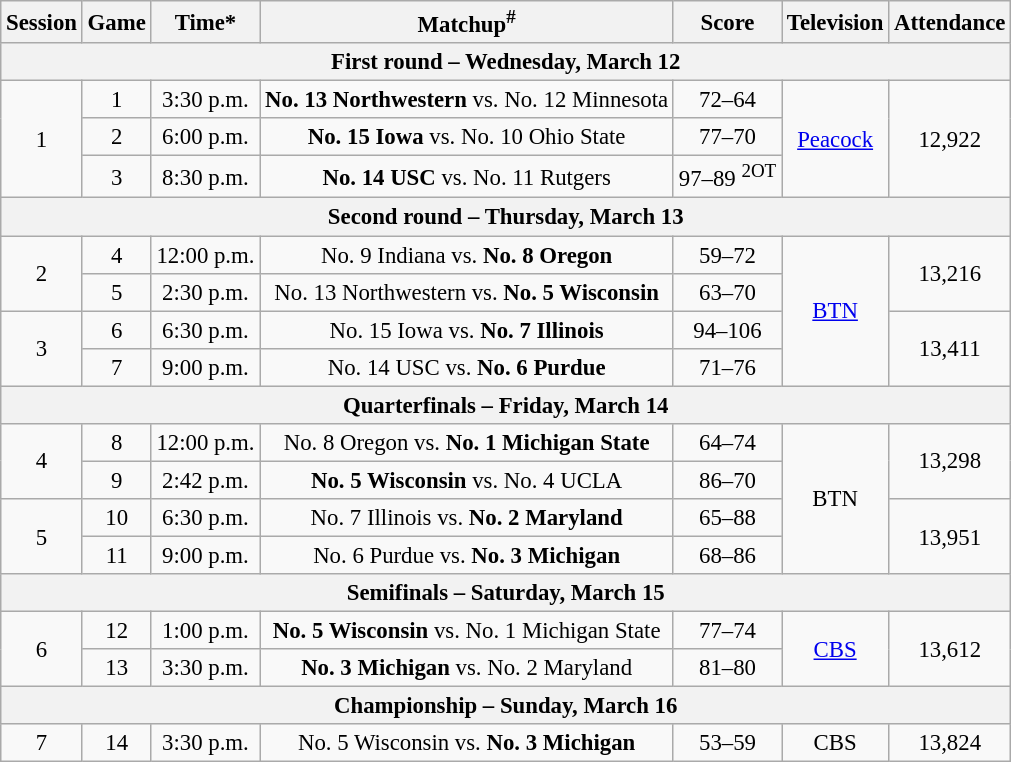<table class="wikitable" style="font-size: 95%; text-align:center">
<tr>
<th>Session</th>
<th>Game</th>
<th>Time*</th>
<th>Matchup<sup>#</sup></th>
<th>Score</th>
<th>Television</th>
<th>Attendance</th>
</tr>
<tr>
<th colspan=7>First round – Wednesday, March 12</th>
</tr>
<tr>
<td rowspan=3>1</td>
<td>1</td>
<td>3:30 p.m.</td>
<td><strong>No. 13 Northwestern</strong> vs. No. 12 Minnesota</td>
<td>72–64</td>
<td rowspan=3><a href='#'>Peacock</a></td>
<td rowspan=3>12,922</td>
</tr>
<tr>
<td>2</td>
<td>6:00 p.m.</td>
<td><strong>No. 15 Iowa</strong> vs. No. 10 Ohio State</td>
<td>77–70</td>
</tr>
<tr>
<td>3</td>
<td>8:30 p.m.</td>
<td><strong>No. 14 USC</strong> vs. No. 11 Rutgers</td>
<td>97–89 <sup>2OT</sup></td>
</tr>
<tr>
<th colspan=7>Second round – Thursday, March 13</th>
</tr>
<tr>
<td rowspan=2>2</td>
<td>4</td>
<td>12:00 p.m.</td>
<td>No. 9 Indiana vs. <strong>No. 8 Oregon</strong></td>
<td>59–72</td>
<td rowspan=4><a href='#'>BTN</a></td>
<td rowspan=2>13,216</td>
</tr>
<tr>
<td>5</td>
<td>2:30 p.m.</td>
<td>No. 13 Northwestern vs. <strong>No. 5 Wisconsin</strong></td>
<td>63–70</td>
</tr>
<tr>
<td rowspan="2">3</td>
<td>6</td>
<td>6:30 p.m.</td>
<td>No. 15 Iowa vs. <strong>No. 7 Illinois</strong></td>
<td>94–106</td>
<td rowspan="2">13,411</td>
</tr>
<tr>
<td>7</td>
<td>9:00 p.m.</td>
<td>No. 14 USC vs. <strong>No. 6 Purdue</strong></td>
<td>71–76</td>
</tr>
<tr>
<th colspan=7>Quarterfinals – Friday, March 14</th>
</tr>
<tr>
<td rowspan=2>4</td>
<td>8</td>
<td>12:00 p.m.</td>
<td>No. 8 Oregon vs. <strong>No. 1 Michigan State</strong></td>
<td>64–74</td>
<td rowspan=4>BTN</td>
<td rowspan="2">13,298</td>
</tr>
<tr>
<td>9</td>
<td>2:42 p.m.</td>
<td><strong>No. 5 Wisconsin</strong> vs. No. 4 UCLA</td>
<td>86–70</td>
</tr>
<tr>
<td rowspan=2>5</td>
<td>10</td>
<td>6:30 p.m.</td>
<td>No. 7 Illinois vs. <strong>No. 2 Maryland</strong></td>
<td>65–88</td>
<td rowspan="2">13,951</td>
</tr>
<tr>
<td>11</td>
<td>9:00 p.m.</td>
<td>No. 6 Purdue vs. <strong>No. 3 Michigan</strong></td>
<td>68–86</td>
</tr>
<tr>
<th colspan=7>Semifinals – Saturday, March 15</th>
</tr>
<tr>
<td rowspan=2>6</td>
<td>12</td>
<td>1:00 p.m.</td>
<td><strong>No. 5 Wisconsin</strong> vs. No. 1 Michigan State</td>
<td>77–74</td>
<td rowspan=2><a href='#'>CBS</a></td>
<td rowspan=2>13,612</td>
</tr>
<tr>
<td>13</td>
<td>3:30 p.m.</td>
<td><strong>No. 3 Michigan</strong> vs. No. 2 Maryland</td>
<td>81–80</td>
</tr>
<tr>
<th colspan=7>Championship – Sunday, March 16</th>
</tr>
<tr>
<td>7</td>
<td>14</td>
<td>3:30 p.m.</td>
<td>No. 5 Wisconsin vs. <strong>No. 3 Michigan</strong></td>
<td>53–59</td>
<td>CBS</td>
<td>13,824</td>
</tr>
</table>
